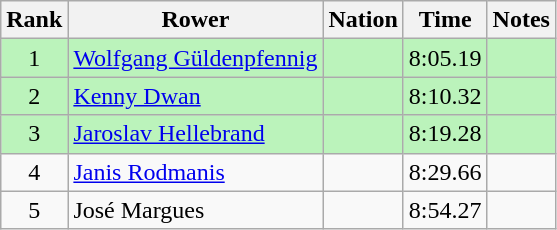<table class="wikitable sortable" style="text-align:center">
<tr>
<th>Rank</th>
<th>Rower</th>
<th>Nation</th>
<th>Time</th>
<th>Notes</th>
</tr>
<tr bgcolor=bbf3bb>
<td>1</td>
<td align=left><a href='#'>Wolfgang Güldenpfennig</a></td>
<td align=left></td>
<td>8:05.19</td>
<td></td>
</tr>
<tr bgcolor=bbf3bb>
<td>2</td>
<td align=left><a href='#'>Kenny Dwan</a></td>
<td align=left></td>
<td>8:10.32</td>
<td></td>
</tr>
<tr bgcolor=bbf3bb>
<td>3</td>
<td align=left><a href='#'>Jaroslav Hellebrand</a></td>
<td align=left></td>
<td>8:19.28</td>
<td></td>
</tr>
<tr>
<td>4</td>
<td align=left><a href='#'>Janis Rodmanis</a></td>
<td align=left></td>
<td>8:29.66</td>
<td></td>
</tr>
<tr>
<td>5</td>
<td align=left>José Margues</td>
<td align=left></td>
<td>8:54.27</td>
<td></td>
</tr>
</table>
